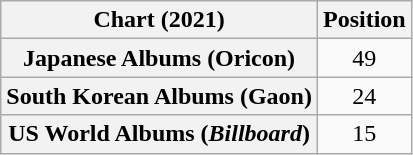<table class="wikitable plainrowheaders" style="text-align:center">
<tr>
<th scope="col">Chart (2021)</th>
<th scope="col">Position</th>
</tr>
<tr>
<th scope="row">Japanese Albums (Oricon)</th>
<td>49</td>
</tr>
<tr>
<th scope="row">South Korean Albums (Gaon)</th>
<td>24</td>
</tr>
<tr>
<th scope="row">US World Albums (<em>Billboard</em>)</th>
<td>15</td>
</tr>
</table>
